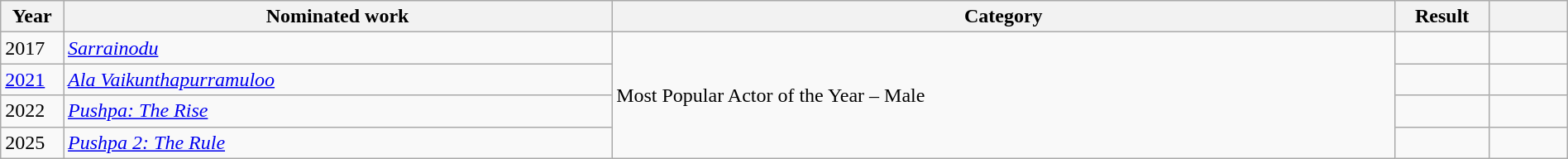<table class="wikitable" style="width:100%;">
<tr>
<th scope="col" style="width:4%;">Year</th>
<th scope="col" style="width:35%;">Nominated work</th>
<th scope="col" style="width:50%;">Category</th>
<th scope="col" style="width:6%;">Result</th>
<th scope="col" style="width:5%;"></th>
</tr>
<tr>
<td>2017</td>
<td><em><a href='#'>Sarrainodu</a></em></td>
<td rowspan="4">Most Popular Actor of the Year – Male</td>
<td></td>
<td></td>
</tr>
<tr>
<td><a href='#'>2021</a></td>
<td><em><a href='#'>Ala Vaikunthapurramuloo</a></em></td>
<td></td>
<td></td>
</tr>
<tr>
<td>2022</td>
<td><em><a href='#'>Pushpa: The Rise</a></em></td>
<td></td>
<td></td>
</tr>
<tr>
<td>2025</td>
<td><em><a href='#'>Pushpa 2: The Rule</a></em></td>
<td></td>
<td></td>
</tr>
</table>
